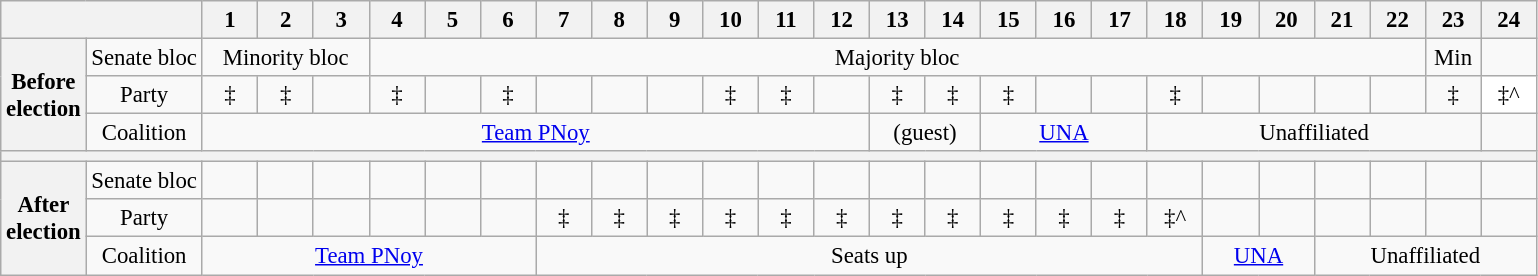<table class="wikitable" style="text-align:center; font-size:95%">
<tr>
<th colspan=2></th>
<th width=30px>1</th>
<th width=30px>2</th>
<th width=30px>3</th>
<th width=30px>4</th>
<th width=30px>5</th>
<th width=30px>6</th>
<th width=30px>7</th>
<th width=30px>8</th>
<th width=30px>9</th>
<th width=30px>10</th>
<th width=30px>11</th>
<th width=30px>12</th>
<th width=30px>13</th>
<th width=30px>14</th>
<th width=30px>15</th>
<th width=30px>16</th>
<th width=30px>17</th>
<th width=30px>18</th>
<th width=30px>19</th>
<th width=30px>20</th>
<th width=30px>21</th>
<th width=30px>22</th>
<th width=30px>23</th>
<th width=30px>24</th>
</tr>
<tr>
<th rowspan=3>Before<br>election</th>
<td>Senate bloc</td>
<td colspan=3 bgcolor=>Minority bloc</td>
<td colspan=19 bgcolor=>Majority bloc</td>
<td bgcolor=>Min</td>
<td></td>
</tr>
<tr>
<td>Party</td>
<td bgcolor=>‡</td>
<td bgcolor=>‡</td>
<td bgcolor=></td>
<td bgcolor=>‡</td>
<td bgcolor=></td>
<td bgcolor=>‡</td>
<td bgcolor=></td>
<td bgcolor=></td>
<td bgcolor=></td>
<td bgcolor=>‡</td>
<td bgcolor=>‡</td>
<td bgcolor=></td>
<td bgcolor=>‡</td>
<td bgcolor=>‡</td>
<td bgcolor=>‡</td>
<td bgcolor=></td>
<td bgcolor=></td>
<td bgcolor=>‡</td>
<td bgcolor=></td>
<td bgcolor=></td>
<td bgcolor=></td>
<td bgcolor=></td>
<td bgcolor=>‡</td>
<td bgcolor=white>‡^</td>
</tr>
<tr>
<td>Coalition</td>
<td colspan=12 bgcolor=><a href='#'>Team PNoy</a></td>
<td colspan=2 bgcolor=>(guest)</td>
<td colspan=3 bgcolor=><a href='#'>UNA</a></td>
<td colspan=6>Unaffiliated</td>
<td></td>
</tr>
<tr>
<th colspan=26></th>
</tr>
<tr>
<th rowspan=3>After<br>election</th>
<td>Senate bloc</td>
<td></td>
<td></td>
<td></td>
<td></td>
<td></td>
<td></td>
<td></td>
<td></td>
<td></td>
<td></td>
<td></td>
<td></td>
<td></td>
<td></td>
<td></td>
<td></td>
<td></td>
<td></td>
<td></td>
<td></td>
<td></td>
<td></td>
<td></td>
<td></td>
</tr>
<tr>
<td>Party</td>
<td bgcolor=></td>
<td bgcolor=></td>
<td bgcolor=></td>
<td bgcolor=></td>
<td bgcolor=></td>
<td bgcolor=></td>
<td>‡</td>
<td>‡</td>
<td>‡</td>
<td>‡</td>
<td>‡</td>
<td>‡</td>
<td>‡</td>
<td>‡</td>
<td>‡</td>
<td>‡</td>
<td>‡</td>
<td>‡^</td>
<td bgcolor=></td>
<td bgcolor=></td>
<td bgcolor=> </td>
<td bgcolor=></td>
<td bgcolor=></td>
<td bgcolor=></td>
</tr>
<tr>
<td>Coalition</td>
<td colspan=6 bgcolor=><a href='#'>Team PNoy</a></td>
<td colspan=12>Seats up</td>
<td colspan=2 bgcolor=><a href='#'>UNA</a></td>
<td colspan=4>Unaffiliated</td>
</tr>
</table>
